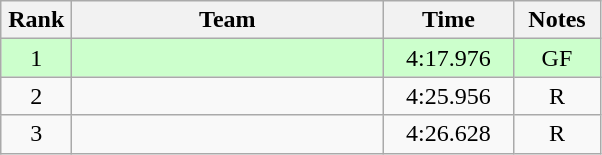<table class=wikitable style="text-align:center">
<tr>
<th width=40>Rank</th>
<th width=200>Team</th>
<th width=80>Time</th>
<th width=50>Notes</th>
</tr>
<tr style="background:#ccffcc;">
<td>1</td>
<td align=left></td>
<td>4:17.976</td>
<td>GF</td>
</tr>
<tr>
<td>2</td>
<td align=left></td>
<td>4:25.956</td>
<td>R</td>
</tr>
<tr>
<td>3</td>
<td align=left></td>
<td>4:26.628</td>
<td>R</td>
</tr>
</table>
